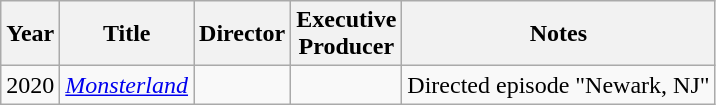<table class="wikitable">
<tr>
<th>Year</th>
<th>Title</th>
<th>Director</th>
<th>Executive<br>Producer</th>
<th>Notes</th>
</tr>
<tr>
<td>2020</td>
<td><em><a href='#'>Monsterland</a></em></td>
<td></td>
<td></td>
<td>Directed episode "Newark, NJ"</td>
</tr>
</table>
